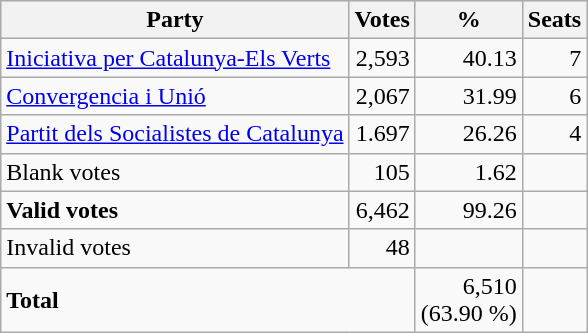<table class="wikitable" border="1">
<tr style="background-color:#E9E9E9">
<th>Party</th>
<th>Votes</th>
<th>%</th>
<th>Seats</th>
</tr>
<tr>
<td><a href='#'>Iniciativa per Catalunya-Els Verts</a></td>
<td align="right">2,593</td>
<td align="right">40.13</td>
<td align="right">7</td>
</tr>
<tr>
<td><a href='#'>Convergencia i Unió</a></td>
<td align="right">2,067</td>
<td align="right">31.99</td>
<td align="right">6</td>
</tr>
<tr>
<td><a href='#'>Partit dels Socialistes de Catalunya</a></td>
<td align="right">1.697</td>
<td align="right">26.26</td>
<td align="right">4</td>
</tr>
<tr>
<td>Blank votes</td>
<td align="right">105</td>
<td align="right">1.62</td>
<td> </td>
</tr>
<tr>
<td><strong>Valid votes</strong></td>
<td align="right">6,462</td>
<td align="right">99.26</td>
<td> </td>
</tr>
<tr>
<td>Invalid votes</td>
<td align="right">48</td>
<td> </td>
<td> </td>
</tr>
<tr>
<td colspan="2"><strong>Total</strong></td>
<td align="right">6,510<br>(63.90 %)</td>
<td></td>
</tr>
</table>
